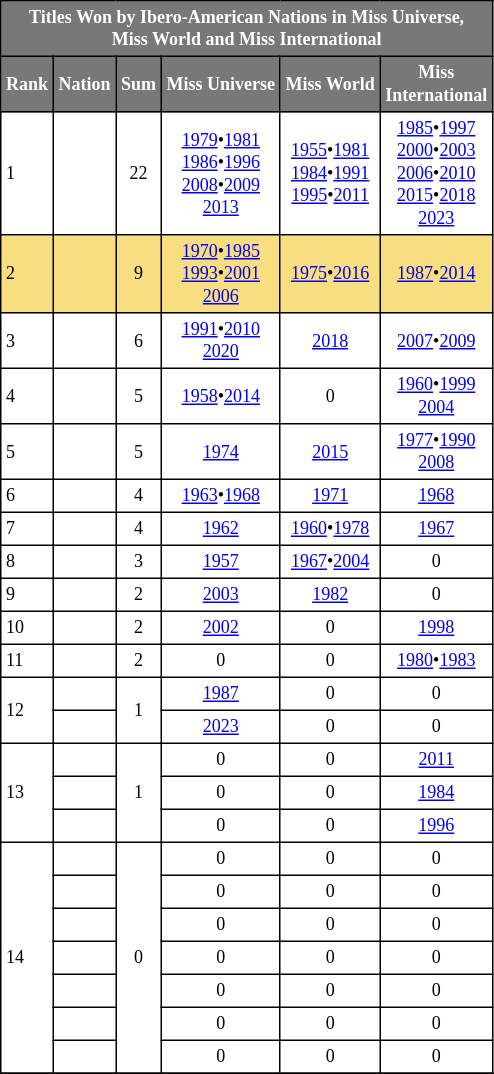<table class="sortable wiki table" border="3" cellpadding="3" cellspacing="0" style="margin: 0 1em 0 0; background: white; border: 1px #000000 solid; border-collapse: collapse; font-size: 75%;">
<tr>
<th style="background-color:#787878;color:#FFFFFF;"  colspan=7>Titles Won by Ibero-American Nations in Miss Universe, <br> Miss World and Miss International</th>
</tr>
<tr>
<th style="background-color:#787878;color:#FFFFFF;">Rank</th>
<th style="background-color:#787878;color:#FFFFFF;">Nation</th>
<th style="background-color:#787878;color:#FFFFFF;">Sum</th>
<th style="background-color:#787878;color:#FFFFFF;">Miss Universe</th>
<th style="background-color:#787878;color:#FFFFFF;">Miss World</th>
<th style="background-color:#787878;color:#FFFFFF;">Miss<br>International</th>
</tr>
<tr>
<td>1</td>
<td></td>
<td style="text-align:center;">22</td>
<td style="text-align:center;"><a href='#'>1979</a>•<a href='#'>1981</a><br><a href='#'>1986</a>•<a href='#'>1996</a><br><a href='#'>2008</a>•<a href='#'>2009</a><br><a href='#'>2013</a></td>
<td style="text-align:center;"><a href='#'>1955</a>•<a href='#'>1981</a><br><a href='#'>1984</a>•<a href='#'>1991</a><br><a href='#'>1995</a>•<a href='#'>2011</a></td>
<td style="text-align:center;"><a href='#'>1985</a>•<a href='#'>1997</a><br><a href='#'>2000</a>•<a href='#'>2003</a><br><a href='#'>2006</a>•<a href='#'>2010</a><br><a href='#'>2015</a>•<a href='#'>2018</a><br><a href='#'>2023</a></td>
</tr>
<tr>
<td bgcolor="#F8DE81">2</td>
<td bgcolor="#F8DE81"></td>
<td bgcolor="#F8DE81" align="center">9</td>
<td bgcolor="#F8DE81" align="center"><a href='#'>1970</a>•<a href='#'>1985</a><br><a href='#'>1993</a>•<a href='#'>2001</a><br><a href='#'>2006</a></td>
<td bgcolor="#F8DE81" align="center"><a href='#'>1975</a>•<a href='#'>2016</a></td>
<td bgcolor="#F8DE81" align="center"><a href='#'>1987</a>•<a href='#'>2014</a></td>
</tr>
<tr>
<td>3</td>
<td></td>
<td style="text-align:center;">6</td>
<td style="text-align:center;"><a href='#'>1991</a>•<a href='#'>2010</a><br><a href='#'>2020</a></td>
<td style="text-align:center;"><a href='#'>2018</a></td>
<td style="text-align:center;"><a href='#'>2007</a>•<a href='#'>2009</a></td>
</tr>
<tr>
<td>4</td>
<td></td>
<td style="text-align:center;">5</td>
<td style="text-align:center;"><a href='#'>1958</a>•<a href='#'>2014</a></td>
<td style="text-align:center;">0</td>
<td style="text-align:center;"><a href='#'>1960</a>•<a href='#'>1999</a><br><a href='#'>2004</a></td>
</tr>
<tr>
<td>5</td>
<td></td>
<td style="text-align:center;">5</td>
<td style="text-align:center;"><a href='#'>1974</a></td>
<td style="text-align:center;"><a href='#'>2015</a></td>
<td style="text-align:center;"><a href='#'>1977</a>•<a href='#'>1990</a><br><a href='#'>2008</a></td>
</tr>
<tr>
<td>6</td>
<td></td>
<td style="text-align:center;">4</td>
<td style="text-align:center;"><a href='#'>1963</a>•<a href='#'>1968</a></td>
<td style="text-align:center;"><a href='#'>1971</a></td>
<td style="text-align:center;"><a href='#'>1968</a></td>
</tr>
<tr>
<td>7</td>
<td></td>
<td style="text-align:center;">4</td>
<td style="text-align:center;"><a href='#'>1962</a></td>
<td style="text-align:center;"><a href='#'>1960</a>•<a href='#'>1978</a></td>
<td style="text-align:center;"><a href='#'>1967</a></td>
</tr>
<tr>
<td>8</td>
<td></td>
<td style="text-align:center;">3</td>
<td style="text-align:center;"><a href='#'>1957</a></td>
<td style="text-align:center;"><a href='#'>1967</a>•<a href='#'>2004</a></td>
<td style="text-align:center;">0</td>
</tr>
<tr>
<td>9</td>
<td></td>
<td style="text-align:center;">2</td>
<td style="text-align:center;"><a href='#'>2003</a></td>
<td style="text-align:center;"><a href='#'>1982</a></td>
<td style="text-align:center;">0</td>
</tr>
<tr>
<td>10</td>
<td></td>
<td style="text-align:center;">2</td>
<td style="text-align:center;"><a href='#'>2002</a></td>
<td style="text-align:center;">0</td>
<td style="text-align:center;"><a href='#'>1998</a></td>
</tr>
<tr>
<td>11</td>
<td></td>
<td style="text-align:center;">2</td>
<td style="text-align:center;">0</td>
<td style="text-align:center;">0</td>
<td style="text-align:center;"><a href='#'>1980</a>•<a href='#'>1983</a></td>
</tr>
<tr>
<td rowspan=2>12</td>
<td></td>
<td rowspan=2 style="text-align:center;">1</td>
<td style="text-align:center;"><a href='#'>1987</a></td>
<td style="text-align:center;">0</td>
<td style="text-align:center;">0</td>
</tr>
<tr>
<td></td>
<td style="text-align:center;"><a href='#'>2023</a></td>
<td style="text-align:center;">0</td>
<td style="text-align:center;">0</td>
</tr>
<tr>
<td rowspan=3>13</td>
<td></td>
<td rowspan=3 style="text-align:center;">1</td>
<td style="text-align:center;">0</td>
<td style="text-align:center;">0</td>
<td style="text-align:center;"><a href='#'>2011</a></td>
</tr>
<tr>
<td></td>
<td style="text-align:center;">0</td>
<td style="text-align:center;">0</td>
<td style="text-align:center;"><a href='#'>1984</a></td>
</tr>
<tr>
<td></td>
<td style="text-align:center;">0</td>
<td style="text-align:center;">0</td>
<td style="text-align:center;"><a href='#'>1996</a></td>
</tr>
<tr>
<td rowspan=7>14</td>
<td></td>
<td rowspan=7 style="text-align:center;">0</td>
<td style="text-align:center;">0</td>
<td style="text-align:center;">0</td>
<td style="text-align:center;">0</td>
</tr>
<tr>
<td></td>
<td style="text-align:center;">0</td>
<td style="text-align:center;">0</td>
<td style="text-align:center;">0</td>
</tr>
<tr>
<td></td>
<td style="text-align:center;">0</td>
<td style="text-align:center;">0</td>
<td style="text-align:center;">0</td>
</tr>
<tr>
<td></td>
<td style="text-align:center;">0</td>
<td style="text-align:center;">0</td>
<td style="text-align:center;">0</td>
</tr>
<tr>
<td></td>
<td style="text-align:center;">0</td>
<td style="text-align:center;">0</td>
<td style="text-align:center;">0</td>
</tr>
<tr>
<td></td>
<td style="text-align:center;">0</td>
<td style="text-align:center;">0</td>
<td style="text-align:center;">0</td>
</tr>
<tr>
<td></td>
<td style="text-align:center;">0</td>
<td style="text-align:center;">0</td>
<td style="text-align:center;">0</td>
</tr>
<tr>
</tr>
</table>
